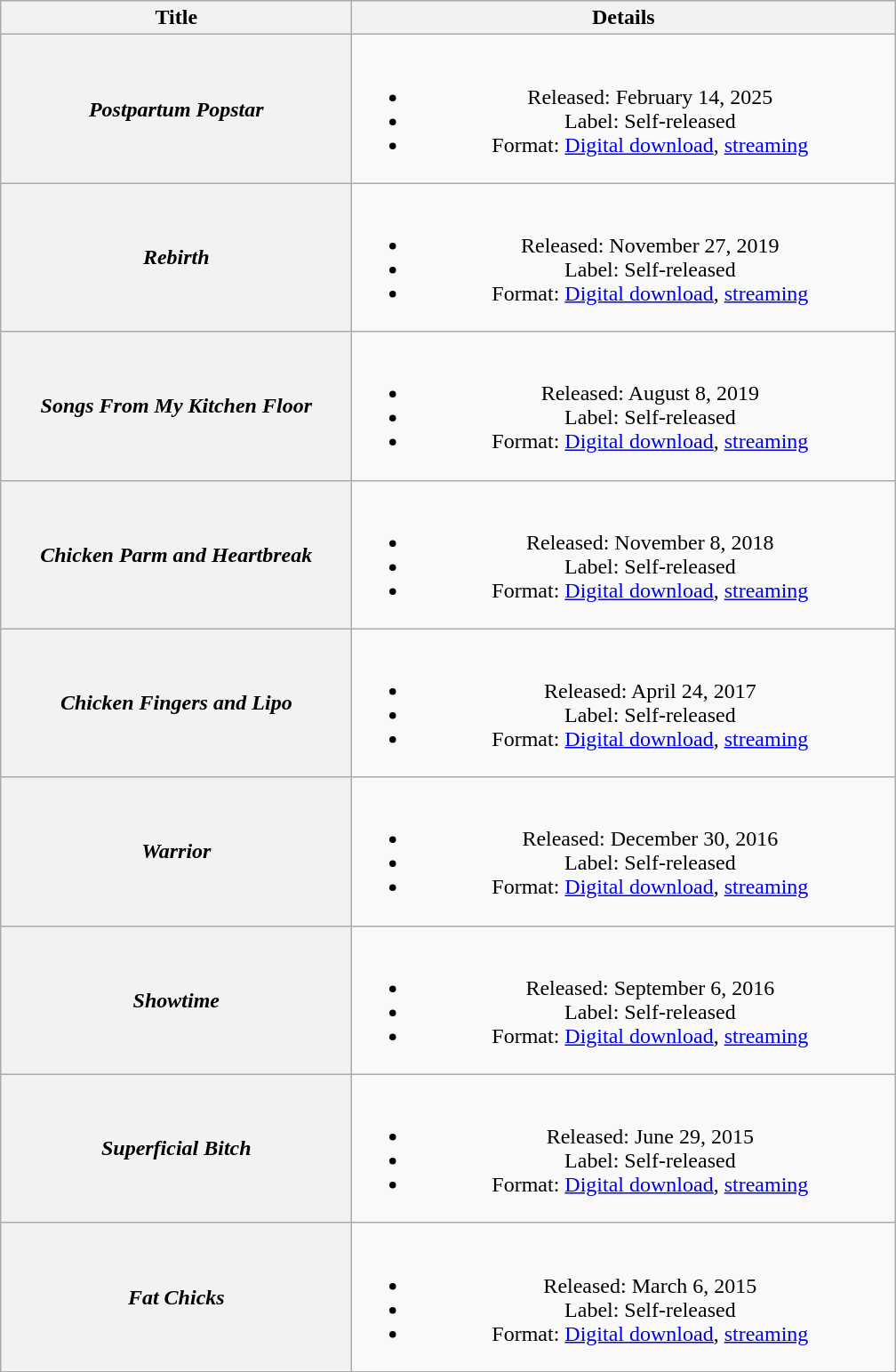<table class="wikitable plainrowheaders" style="text-align:center;">
<tr>
<th style="width:16em;">Title</th>
<th style="width:25em;">Details</th>
</tr>
<tr>
<th scope="row"><em>Postpartum Popstar</em></th>
<td><br><ul><li>Released: February 14, 2025</li><li>Label: Self-released</li><li>Format: <a href='#'>Digital download</a>, <a href='#'>streaming</a></li></ul></td>
</tr>
<tr>
<th scope="row"><em>Rebirth</em></th>
<td><br><ul><li>Released: November 27, 2019</li><li>Label: Self-released</li><li>Format: <a href='#'>Digital download</a>, <a href='#'>streaming</a></li></ul></td>
</tr>
<tr>
<th scope="row"><em>Songs From My Kitchen Floor</em></th>
<td><br><ul><li>Released: August 8, 2019</li><li>Label: Self-released</li><li>Format: <a href='#'>Digital download</a>, <a href='#'>streaming</a></li></ul></td>
</tr>
<tr>
<th scope="row"><em>Chicken Parm and Heartbreak</em></th>
<td><br><ul><li>Released: November 8, 2018</li><li>Label: Self-released</li><li>Format: <a href='#'>Digital download</a>, <a href='#'>streaming</a></li></ul></td>
</tr>
<tr>
<th scope="row"><em>Chicken Fingers and Lipo</em></th>
<td><br><ul><li>Released: April 24, 2017</li><li>Label: Self-released</li><li>Format: <a href='#'>Digital download</a>, <a href='#'>streaming</a></li></ul></td>
</tr>
<tr>
<th scope="row"><em>Warrior</em></th>
<td><br><ul><li>Released: December 30, 2016</li><li>Label: Self-released</li><li>Format: <a href='#'>Digital download</a>, <a href='#'>streaming</a></li></ul></td>
</tr>
<tr>
<th scope="row"><em>Showtime</em></th>
<td><br><ul><li>Released: September 6, 2016</li><li>Label: Self-released</li><li>Format: <a href='#'>Digital download</a>, <a href='#'>streaming</a></li></ul></td>
</tr>
<tr>
<th scope="row"><em>Superficial Bitch</em></th>
<td><br><ul><li>Released: June 29, 2015</li><li>Label: Self-released</li><li>Format: <a href='#'>Digital download</a>, <a href='#'>streaming</a></li></ul></td>
</tr>
<tr>
<th scope="row"><em>Fat Chicks</em></th>
<td><br><ul><li>Released: March 6, 2015</li><li>Label: Self-released</li><li>Format: <a href='#'>Digital download</a>, <a href='#'>streaming</a></li></ul></td>
</tr>
</table>
